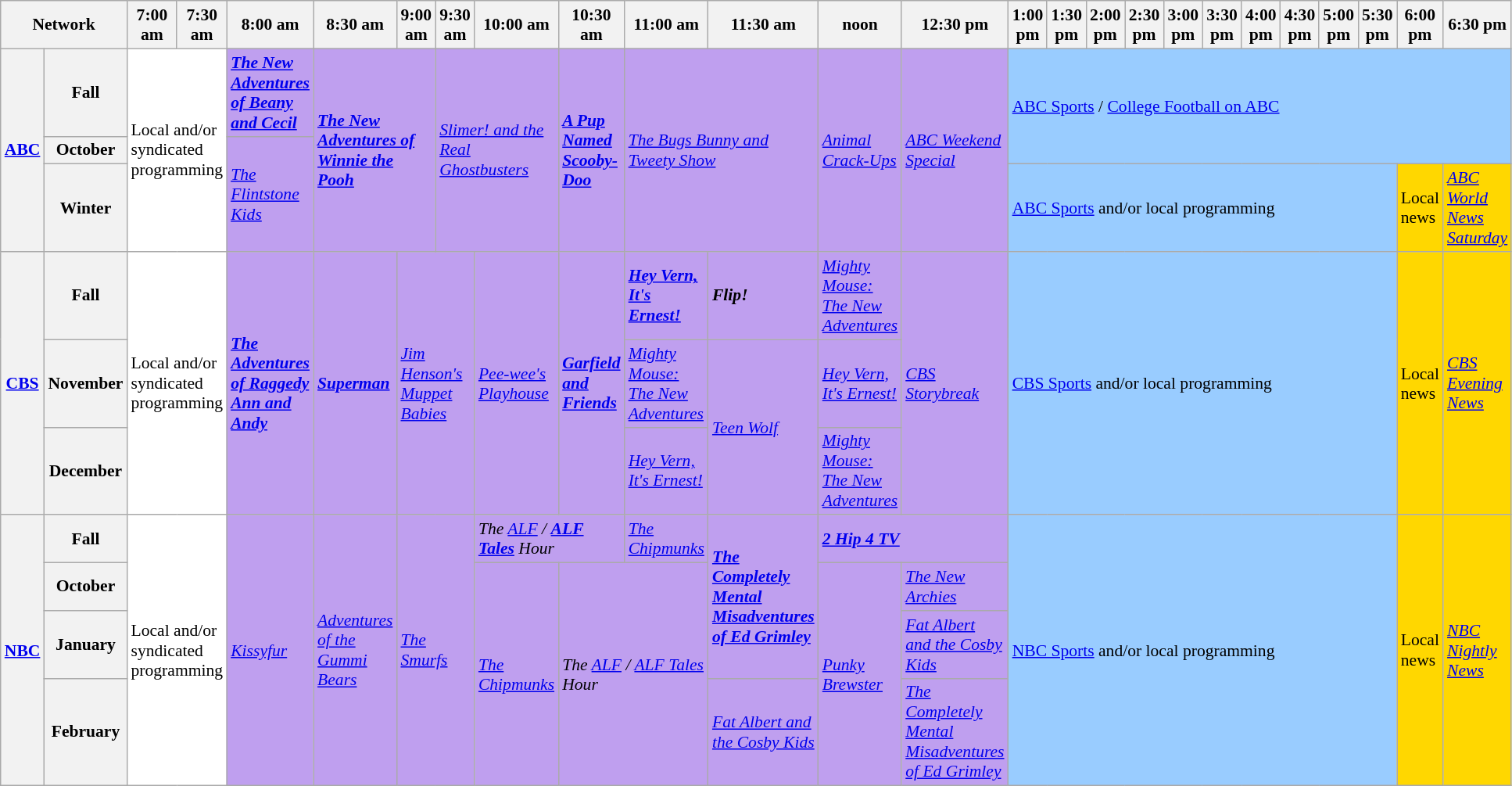<table class=wikitable style="font-size:90%">
<tr>
<th width="1.5%" bgcolor="#C0C0C0" colspan="2">Network</th>
<th width="4%" bgcolor="#C0C0C0">7:00 am</th>
<th width="4%" bgcolor="#C0C0C0">7:30 am</th>
<th width="4%" bgcolor="#C0C0C0">8:00 am</th>
<th width="4%" bgcolor="#C0C0C0">8:30 am</th>
<th width="4%" bgcolor="#C0C0C0">9:00 am</th>
<th width="4%" bgcolor="#C0C0C0">9:30 am</th>
<th width="4%" bgcolor="#C0C0C0">10:00 am</th>
<th width="4%" bgcolor="#C0C0C0">10:30 am</th>
<th width="4%" bgcolor="#C0C0C0">11:00 am</th>
<th width="4%" bgcolor="#C0C0C0">11:30 am</th>
<th width="4%" bgcolor="#C0C0C0">noon</th>
<th width="4%" bgcolor="#C0C0C0">12:30 pm</th>
<th width="4%" bgcolor="#C0C0C0">1:00 pm</th>
<th width="4%" bgcolor="#C0C0C0">1:30 pm</th>
<th width="4%" bgcolor="#C0C0C0">2:00 pm</th>
<th width="4%" bgcolor="#C0C0C0">2:30 pm</th>
<th width="4%" bgcolor="#C0C0C0">3:00 pm</th>
<th width="4%" bgcolor="#C0C0C0">3:30 pm</th>
<th width="4%" bgcolor="#C0C0C0">4:00 pm</th>
<th width="4%" bgcolor="#C0C0C0">4:30 pm</th>
<th width="4%" bgcolor="#C0C0C0">5:00 pm</th>
<th width="4%" bgcolor="#C0C0C0">5:30 pm</th>
<th width="4%" bgcolor="#C0C0C0">6:00 pm</th>
<th width="4%" bgcolor="#C0C0C0">6:30 pm</th>
</tr>
<tr>
<th bgcolor="#C0C0C0" rowspan="3"><a href='#'>ABC</a></th>
<th>Fall</th>
<td bgcolor="white" colspan="2" rowspan="3">Local and/or<br>syndicated<br>programming</td>
<td bgcolor="bf9fef" rowspan="1"><strong><em><a href='#'>The New Adventures of Beany and Cecil</a></em></strong></td>
<td bgcolor="bf9fef" colspan="2" rowspan="3"><strong><em><a href='#'>The New Adventures of Winnie the Pooh</a></em></strong></td>
<td bgcolor="bf9fef" colspan="2" rowspan="3"><em><a href='#'>Slimer! and the Real Ghostbusters</a></em></td>
<td bgcolor="bf9fef" rowspan="3"><strong><em><a href='#'>A Pup Named Scooby-Doo</a></em></strong></td>
<td bgcolor="bf9fef" colspan="2" rowspan="3"><em><a href='#'>The Bugs Bunny and Tweety Show</a></em></td>
<td bgcolor="bf9fef" rowspan="3"><em><a href='#'>Animal Crack-Ups</a></em></td>
<td bgcolor="bf9fef" rowspan="3"><em><a href='#'>ABC Weekend Special</a></em></td>
<td bgcolor="99ccff" colspan="12"rowspan="2"><a href='#'>ABC Sports</a> / <a href='#'>College Football on ABC</a></td>
</tr>
<tr>
<th>October</th>
<td bgcolor="bf9fef" rowspan="2"><em><a href='#'>The Flintstone Kids</a></em> </td>
</tr>
<tr>
<th>Winter</th>
<td bgcolor="99ccff" colspan="10"rowspan="1"><a href='#'>ABC Sports</a> and/or local programming</td>
<td bgcolor="gold" rowspan="1">Local news</td>
<td bgcolor="gold" rowspan="1"><em><a href='#'>ABC World News Saturday</a></em></td>
</tr>
<tr>
<th bgcolor="#C0C0C0" rowspan="3"><a href='#'>CBS</a></th>
<th>Fall</th>
<td bgcolor="white" colspan="2" rowspan="3">Local and/or<br>syndicated<br>programming</td>
<td bgcolor="bf9fef" rowspan="3"><strong><em><a href='#'>The Adventures of Raggedy Ann and Andy</a></em></strong></td>
<td bgcolor="bf9fef" rowspan="3"><strong><em><a href='#'>Superman</a></em></strong></td>
<td bgcolor="bf9fef" colspan="2" rowspan="3"><em><a href='#'>Jim Henson's Muppet Babies</a></em></td>
<td bgcolor="bf9fef" rowspan="3"><em><a href='#'>Pee-wee's Playhouse</a></em></td>
<td bgcolor="bf9fef" rowspan="3"><strong><em><a href='#'>Garfield and Friends</a></em></strong></td>
<td bgcolor="bf9fef" rowspan="1"><strong><em><a href='#'>Hey Vern, It's Ernest!</a></em></strong></td>
<td bgcolor="bf9fef" rowspan="1"><strong><em>Flip!</em></strong></td>
<td bgcolor="bf9fef" rowspan="1"><em><a href='#'>Mighty Mouse: The New Adventures</a></em></td>
<td bgcolor="bf9fef" rowspan="3"><em><a href='#'>CBS Storybreak</a></em></td>
<td bgcolor="99ccff" colspan="10"rowspan="3"><a href='#'>CBS Sports</a> and/or local programming</td>
<td bgcolor="gold" rowspan="3">Local news</td>
<td bgcolor="gold" rowspan="3"><em><a href='#'>CBS Evening News</a></em></td>
</tr>
<tr>
<th>November</th>
<td bgcolor="bf9fef" rowspan="1"><em><a href='#'>Mighty Mouse: The New Adventures</a></em></td>
<td bgcolor="bf9fef" rowspan="2"><em><a href='#'>Teen Wolf</a></em> </td>
<td bgcolor="bf9fef" rowspan="1"><em><a href='#'>Hey Vern, It's Ernest!</a></em></td>
</tr>
<tr>
<th>December</th>
<td bgcolor="bf9fef" rowspan="1"><em><a href='#'>Hey Vern, It's Ernest!</a></em></td>
<td bgcolor="bf9fef" rowspan="1"><em><a href='#'>Mighty Mouse: The New Adventures</a></em></td>
</tr>
<tr>
<th bgcolor="#C0C0C0" rowspan="4"><a href='#'>NBC</a></th>
<th>Fall</th>
<td bgcolor="white" rowspan="4"colspan="2">Local and/or<br>syndicated<br>programming</td>
<td bgcolor="bf9fef"rowspan="4"><em><a href='#'>Kissyfur</a></em></td>
<td bgcolor="bf9fef"rowspan="4"><em><a href='#'>Adventures of the Gummi Bears</a></em></td>
<td bgcolor="bf9fef"rowspan="4"colspan="2"><em><a href='#'>The Smurfs</a></em></td>
<td bgcolor="bf9fef"rowspan="1"colspan="2"><em>The <a href='#'>ALF</a> /</em> <strong><em><a href='#'>ALF Tales</a></em></strong> <em>Hour</em></td>
<td bgcolor="bf9fef"rowspan="1"><em><a href='#'>The Chipmunks</a></em></td>
<td bgcolor="bf9fef"rowspan="3"><strong><em><a href='#'>The Completely Mental Misadventures of Ed Grimley</a></em></strong></td>
<td bgcolor="bf9fef"rowspan="1"colspan="2"><strong><em><a href='#'>2 Hip 4 TV</a></em></strong></td>
<td bgcolor="99ccff" rowspan="4"colspan="10"><a href='#'>NBC Sports</a> and/or local programming</td>
<td bgcolor="gold"rowspan="4">Local news</td>
<td bgcolor="gold"rowspan="4"><em><a href='#'>NBC Nightly News</a></em></td>
</tr>
<tr>
<th>October</th>
<td bgcolor="bf9fef"rowspan="3"><em><a href='#'>The Chipmunks</a></em></td>
<td bgcolor="bf9fef"rowspan="3"colspan="2"><em>The <a href='#'>ALF</a> / <a href='#'>ALF Tales</a> Hour</em></td>
<td bgcolor="bf9fef"rowspan="3"><em><a href='#'>Punky Brewster</a></em> </td>
<td bgcolor="bf9fef"rowspan="1"><em><a href='#'>The New Archies</a></em> </td>
</tr>
<tr>
<th>January</th>
<td bgcolor="bf9fef"rowspan="1"><em><a href='#'>Fat Albert and the Cosby Kids</a></em> </td>
</tr>
<tr>
<th>February</th>
<td bgcolor="bf9fef"rowspan="1"><em><a href='#'>Fat Albert and the Cosby Kids</a></em> </td>
<td bgcolor="bf9fef"rowspan="1"><em><a href='#'>The Completely Mental Misadventures of Ed Grimley</a></em></td>
</tr>
</table>
